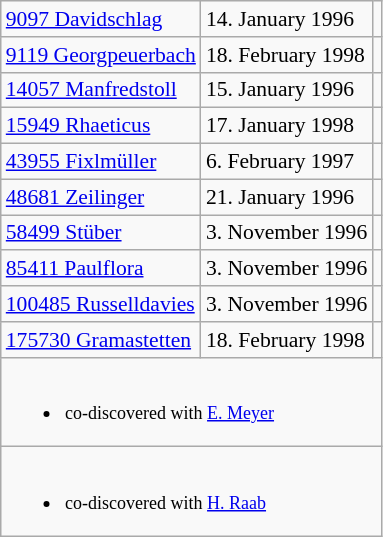<table class="wikitable floatright" style="font-size: 0.9em;">
<tr>
<td><a href='#'>9097 Davidschlag</a></td>
<td>14. January 1996</td>
<td>  </td>
</tr>
<tr>
<td><a href='#'>9119 Georgpeuerbach</a></td>
<td>18. February 1998</td>
<td>  </td>
</tr>
<tr>
<td><a href='#'>14057 Manfredstoll</a></td>
<td>15. January 1996</td>
<td> </td>
</tr>
<tr>
<td><a href='#'>15949 Rhaeticus</a></td>
<td>17. January 1998</td>
<td> </td>
</tr>
<tr>
<td><a href='#'>43955 Fixlmüller</a></td>
<td>6. February 1997</td>
<td> </td>
</tr>
<tr>
<td><a href='#'>48681 Zeilinger</a></td>
<td>21. January 1996</td>
<td> </td>
</tr>
<tr>
<td><a href='#'>58499 Stüber</a></td>
<td>3. November 1996</td>
<td> </td>
</tr>
<tr>
<td><a href='#'>85411 Paulflora</a></td>
<td>3. November 1996</td>
<td> </td>
</tr>
<tr>
<td><a href='#'>100485 Russelldavies</a></td>
<td>3. November 1996</td>
<td> </td>
</tr>
<tr>
<td><a href='#'>175730 Gramastetten</a></td>
<td>18. February 1998</td>
<td>  </td>
</tr>
<tr>
<td colspan=3 style="font-size: smaller;"><br><ul><li> co-discovered with <a href='#'>E. Meyer</a></li></ul></td>
</tr>
<tr>
<td colspan=3 style="font-size: smaller;"><br><ul><li> co-discovered with <a href='#'>H. Raab</a></li></ul></td>
</tr>
</table>
